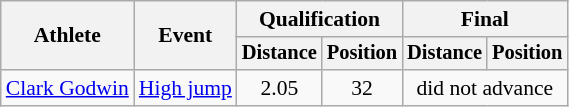<table class=wikitable style="font-size:90%">
<tr>
<th rowspan="2">Athlete</th>
<th rowspan="2">Event</th>
<th colspan="2">Qualification</th>
<th colspan="2">Final</th>
</tr>
<tr style="font-size:95%">
<th>Distance</th>
<th>Position</th>
<th>Distance</th>
<th>Position</th>
</tr>
<tr align=center>
<td align=left><a href='#'>Clark Godwin</a></td>
<td align=left><a href='#'>High jump</a></td>
<td>2.05</td>
<td>32</td>
<td colspan=2>did not advance</td>
</tr>
</table>
